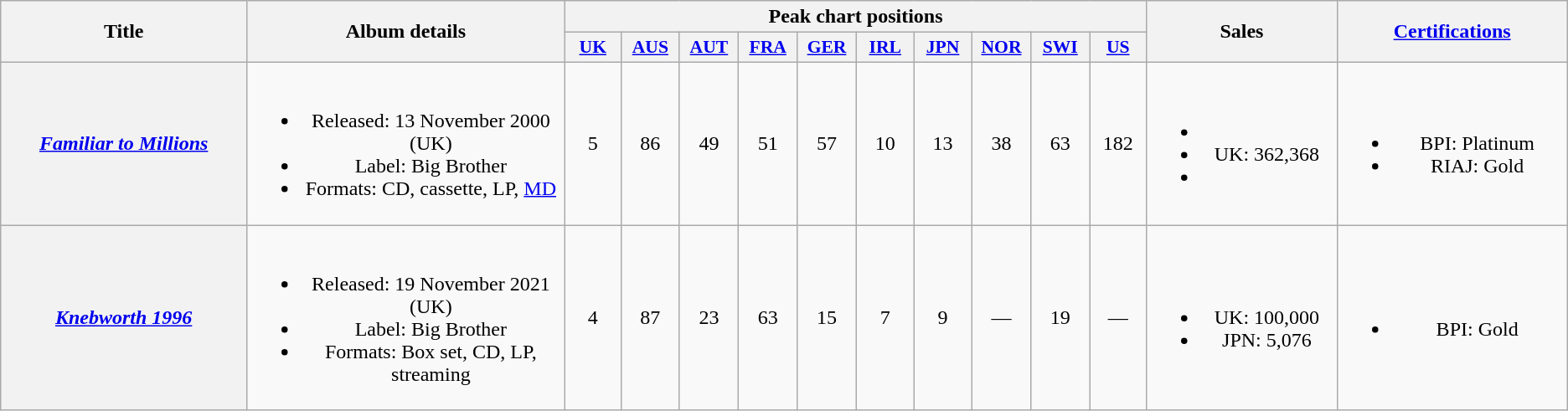<table class="wikitable plainrowheaders" style="text-align:center;">
<tr>
<th scope="col" rowspan="2" style="width:14em;">Title</th>
<th scope="col" rowspan="2" style="width:18em;">Album details</th>
<th scope="col" colspan="10">Peak chart positions</th>
<th scope="col" rowspan="2" style="width:10em;">Sales</th>
<th scope="col" rowspan="2" style="width:12.5em;"><a href='#'>Certifications</a></th>
</tr>
<tr>
<th scope="col" style="width:3em;font-size:90%;"><a href='#'>UK</a><br></th>
<th scope="col" style="width:3em;font-size:90%;"><a href='#'>AUS</a><br></th>
<th scope="col" style="width:3em;font-size:90%;"><a href='#'>AUT</a><br></th>
<th scope="col" style="width:3em;font-size:90%;"><a href='#'>FRA</a><br></th>
<th scope="col" style="width:3em;font-size:90%;"><a href='#'>GER</a><br></th>
<th scope="col" style="width:3em;font-size:90%;"><a href='#'>IRL</a><br></th>
<th scope="col" style="width:3em;font-size:90%;"><a href='#'>JPN</a><br></th>
<th scope="col" style="width:3em;font-size:90%;"><a href='#'>NOR</a><br></th>
<th scope="col" style="width:3em;font-size:90%;"><a href='#'>SWI</a><br></th>
<th scope="col" style="width:3em;font-size:90%;"><a href='#'>US</a><br></th>
</tr>
<tr>
<th scope="row"><em><a href='#'>Familiar to Millions</a></em></th>
<td><br><ul><li>Released: 13 November 2000 <span>(UK)</span></li><li>Label: Big Brother</li><li>Formats: CD, cassette, LP, <a href='#'>MD</a></li></ul></td>
<td>5</td>
<td>86</td>
<td>49</td>
<td>51</td>
<td>57</td>
<td>10</td>
<td>13</td>
<td>38</td>
<td>63</td>
<td>182</td>
<td><br><ul><li></li><li>UK: 362,368</li><li></li></ul></td>
<td><br><ul><li>BPI: Platinum</li><li>RIAJ: Gold</li></ul></td>
</tr>
<tr>
<th scope="row"><em><a href='#'>Knebworth 1996</a></em></th>
<td><br><ul><li>Released: 19 November 2021 <span>(UK)</span></li><li>Label: Big Brother</li><li>Formats: Box set, CD, LP, streaming</li></ul></td>
<td>4</td>
<td>87</td>
<td>23</td>
<td>63</td>
<td>15</td>
<td>7</td>
<td>9</td>
<td>—</td>
<td>19</td>
<td>—</td>
<td><br><ul><li>UK: 100,000</li><li>JPN: 5,076</li></ul></td>
<td><br><ul><li>BPI: Gold</li></ul></td>
</tr>
</table>
